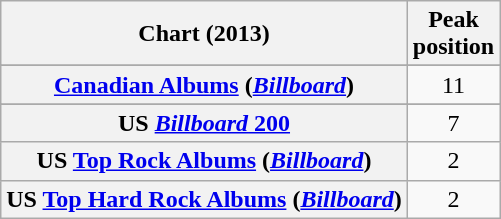<table class="wikitable sortable plainrowheaders" style="text-align:center">
<tr>
<th>Chart (2013)</th>
<th>Peak<br>position</th>
</tr>
<tr>
</tr>
<tr>
</tr>
<tr>
</tr>
<tr>
<th scope="row"><a href='#'>Canadian Albums</a> (<em><a href='#'>Billboard</a></em>)</th>
<td style="text-align:center;">11</td>
</tr>
<tr>
</tr>
<tr>
</tr>
<tr>
</tr>
<tr>
</tr>
<tr>
</tr>
<tr>
</tr>
<tr>
</tr>
<tr>
<th scope="row">US <a href='#'><em>Billboard</em> 200</a></th>
<td style="text-align:center;">7</td>
</tr>
<tr>
<th scope="row">US <a href='#'>Top Rock Albums</a> (<a href='#'><em>Billboard</em></a>)</th>
<td style="text-align:center;">2</td>
</tr>
<tr>
<th scope="row">US <a href='#'>Top Hard Rock Albums</a> (<a href='#'><em>Billboard</em></a>)</th>
<td style="text-align:center;">2</td>
</tr>
</table>
